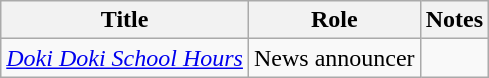<table class="wikitable">
<tr>
<th>Title</th>
<th>Role</th>
<th>Notes</th>
</tr>
<tr>
<td><em><a href='#'>Doki Doki School Hours</a></em></td>
<td>News announcer</td>
<td></td>
</tr>
</table>
